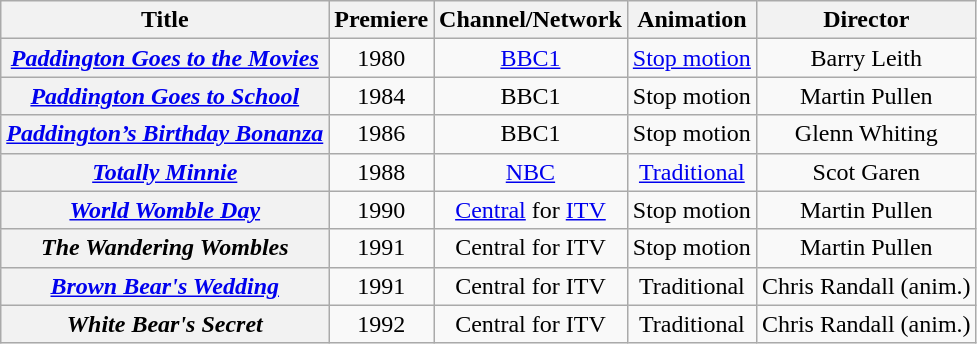<table class="wikitable sortable" border="1" style="text-align:center">
<tr>
<th scope="col">Title</th>
<th scope="col">Premiere</th>
<th scope="col">Channel/Network</th>
<th scope="col">Animation</th>
<th scope="col">Director</th>
</tr>
<tr>
<th scope="row" ><em><a href='#'>Paddington Goes to the Movies</a></em></th>
<td>1980</td>
<td><a href='#'>BBC1</a></td>
<td><a href='#'>Stop motion</a></td>
<td>Barry Leith</td>
</tr>
<tr>
<th scope="row" ><em><a href='#'>Paddington Goes to School</a></em></th>
<td>1984</td>
<td>BBC1</td>
<td>Stop motion</td>
<td>Martin Pullen</td>
</tr>
<tr>
<th scope="row" ><em><a href='#'>Paddington’s Birthday Bonanza</a></em></th>
<td>1986</td>
<td>BBC1</td>
<td>Stop motion</td>
<td>Glenn Whiting</td>
</tr>
<tr>
<th scope="row" ><em><a href='#'>Totally Minnie</a></em></th>
<td>1988</td>
<td><a href='#'>NBC</a></td>
<td><a href='#'>Traditional</a></td>
<td>Scot Garen</td>
</tr>
<tr>
<th scope="row" ><em><a href='#'>World Womble Day</a></em></th>
<td>1990</td>
<td><a href='#'>Central</a> for <a href='#'>ITV</a></td>
<td>Stop motion</td>
<td>Martin Pullen</td>
</tr>
<tr>
<th scope="row" ><em>The Wandering Wombles</em></th>
<td>1991</td>
<td>Central for ITV</td>
<td>Stop motion</td>
<td>Martin Pullen</td>
</tr>
<tr>
<th scope="row" ><em><a href='#'>Brown Bear's Wedding</a></em></th>
<td>1991</td>
<td>Central for ITV</td>
<td>Traditional</td>
<td>Chris Randall (anim.)</td>
</tr>
<tr>
<th scope="row" ><em>White Bear's Secret</em></th>
<td>1992</td>
<td>Central for ITV</td>
<td>Traditional</td>
<td>Chris Randall (anim.)</td>
</tr>
</table>
